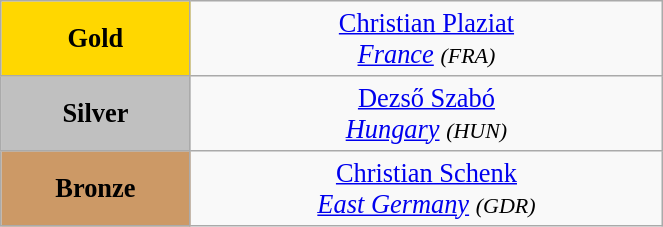<table class="wikitable" style=" text-align:center; font-size:110%;" width="35%">
<tr>
<td bgcolor="gold"><strong>Gold</strong></td>
<td> <a href='#'>Christian Plaziat</a><br><em><a href='#'>France</a> <small>(FRA)</small></em></td>
</tr>
<tr>
<td bgcolor="silver"><strong>Silver</strong></td>
<td> <a href='#'>Dezső Szabó</a><br><em><a href='#'>Hungary</a> <small>(HUN)</small></em></td>
</tr>
<tr>
<td bgcolor="CC9966"><strong>Bronze</strong></td>
<td> <a href='#'>Christian Schenk</a><br><em><a href='#'>East Germany</a> <small>(GDR)</small></em></td>
</tr>
</table>
